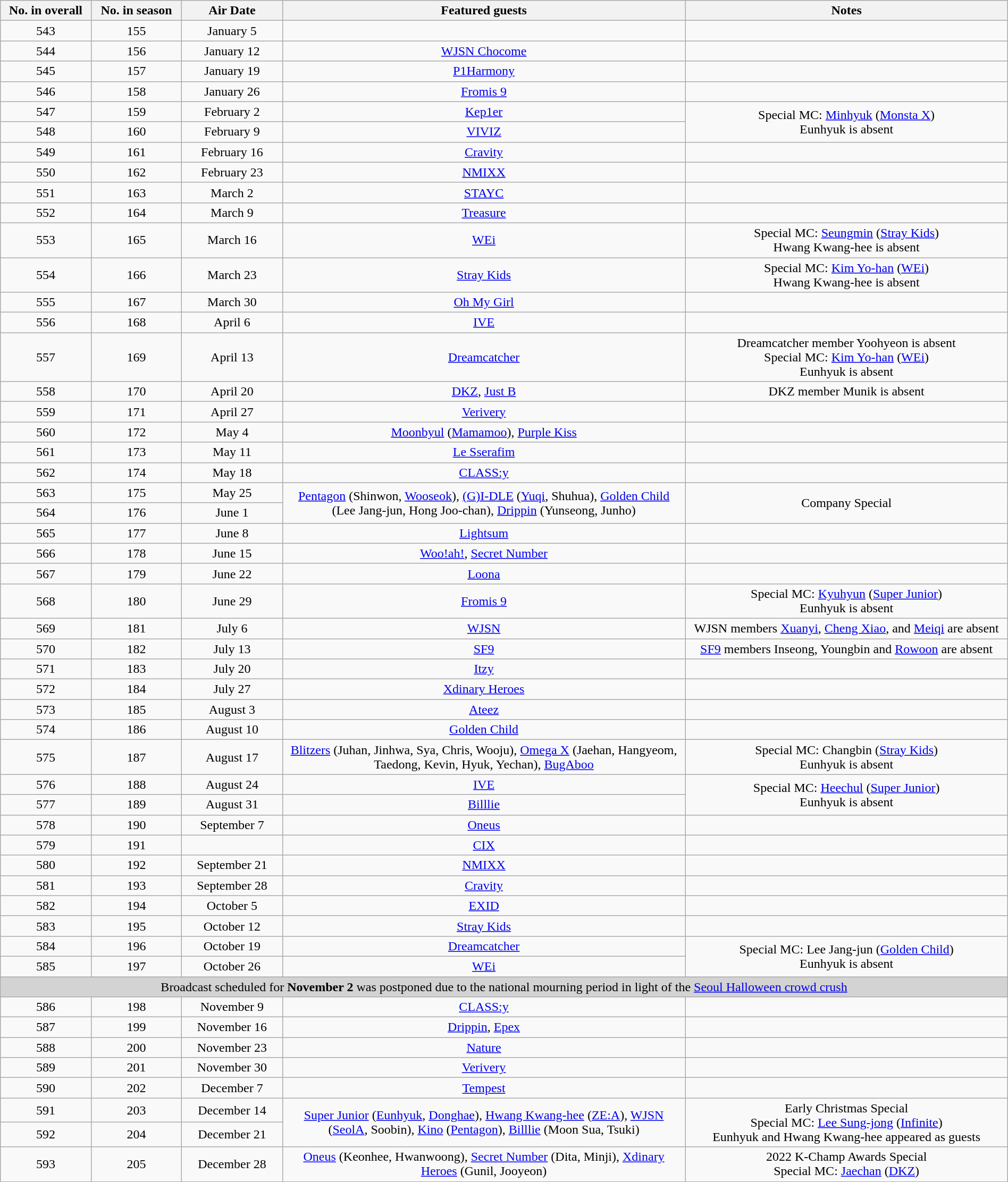<table class="wikitable" style="text-align:center; width:100%">
<tr>
<th width="9%">No. in overall</th>
<th width="9%">No. in season</th>
<th width="10%">Air Date</th>
<th width="40%">Featured guests</th>
<th width="32%">Notes</th>
</tr>
<tr>
<td>543</td>
<td>155</td>
<td>January 5</td>
<td></td>
<td></td>
</tr>
<tr>
<td>544</td>
<td>156</td>
<td>January 12</td>
<td><a href='#'>WJSN Chocome</a></td>
<td></td>
</tr>
<tr>
<td>545</td>
<td>157</td>
<td>January 19</td>
<td><a href='#'>P1Harmony</a></td>
<td></td>
</tr>
<tr>
<td>546</td>
<td>158</td>
<td>January 26</td>
<td><a href='#'>Fromis 9</a></td>
<td></td>
</tr>
<tr>
<td>547</td>
<td>159</td>
<td>February 2</td>
<td><a href='#'>Kep1er</a></td>
<td rowspan="2">Special MC: <a href='#'>Minhyuk</a> (<a href='#'>Monsta X</a>)<br>Eunhyuk is absent</td>
</tr>
<tr>
<td>548</td>
<td>160</td>
<td>February 9</td>
<td><a href='#'>VIVIZ</a></td>
</tr>
<tr>
<td>549</td>
<td>161</td>
<td>February 16</td>
<td><a href='#'>Cravity</a></td>
<td></td>
</tr>
<tr>
<td>550</td>
<td>162</td>
<td>February 23</td>
<td><a href='#'>NMIXX</a></td>
<td></td>
</tr>
<tr>
<td>551</td>
<td>163</td>
<td>March 2</td>
<td><a href='#'>STAYC</a></td>
<td></td>
</tr>
<tr>
<td>552</td>
<td>164</td>
<td>March 9</td>
<td><a href='#'>Treasure</a></td>
<td></td>
</tr>
<tr>
<td>553</td>
<td>165</td>
<td>March 16</td>
<td><a href='#'>WEi</a></td>
<td>Special MC: <a href='#'>Seungmin</a> (<a href='#'>Stray Kids</a>)<br>Hwang Kwang-hee is absent</td>
</tr>
<tr>
<td>554</td>
<td>166</td>
<td>March 23</td>
<td><a href='#'>Stray Kids</a></td>
<td>Special MC: <a href='#'>Kim Yo-han</a> (<a href='#'>WEi</a>)<br>Hwang Kwang-hee is absent</td>
</tr>
<tr>
<td>555</td>
<td>167</td>
<td>March 30</td>
<td><a href='#'>Oh My Girl</a></td>
<td></td>
</tr>
<tr>
<td>556</td>
<td>168</td>
<td>April 6</td>
<td><a href='#'>IVE</a></td>
<td></td>
</tr>
<tr>
<td>557</td>
<td>169</td>
<td>April 13</td>
<td><a href='#'>Dreamcatcher</a></td>
<td>Dreamcatcher member Yoohyeon is absent<br>Special MC: <a href='#'>Kim Yo-han</a> (<a href='#'>WEi</a>)<br>Eunhyuk is absent</td>
</tr>
<tr>
<td>558</td>
<td>170</td>
<td>April 20</td>
<td><a href='#'>DKZ</a>, <a href='#'>Just B</a></td>
<td>DKZ member Munik is absent</td>
</tr>
<tr>
<td>559</td>
<td>171</td>
<td>April 27</td>
<td><a href='#'>Verivery</a></td>
<td></td>
</tr>
<tr>
<td>560</td>
<td>172</td>
<td>May 4</td>
<td><a href='#'>Moonbyul</a> (<a href='#'>Mamamoo</a>), <a href='#'>Purple Kiss</a></td>
<td></td>
</tr>
<tr>
<td>561</td>
<td>173</td>
<td>May 11</td>
<td><a href='#'>Le Sserafim</a></td>
<td></td>
</tr>
<tr>
<td>562</td>
<td>174</td>
<td>May 18</td>
<td><a href='#'>CLASS:y</a></td>
<td></td>
</tr>
<tr>
<td>563</td>
<td>175</td>
<td>May 25</td>
<td rowspan="2"><a href='#'>Pentagon</a> (Shinwon, <a href='#'>Wooseok</a>), <a href='#'>(G)I-DLE</a> (<a href='#'>Yuqi</a>, Shuhua), <a href='#'>Golden Child</a> (Lee Jang-jun, Hong Joo-chan), <a href='#'>Drippin</a> (Yunseong, Junho)</td>
<td rowspan="2">Company Special</td>
</tr>
<tr>
<td>564</td>
<td>176</td>
<td>June 1</td>
</tr>
<tr>
<td>565</td>
<td>177</td>
<td>June 8</td>
<td><a href='#'>Lightsum</a></td>
<td></td>
</tr>
<tr>
<td>566</td>
<td>178</td>
<td>June 15</td>
<td><a href='#'>Woo!ah!</a>, <a href='#'>Secret Number</a></td>
<td></td>
</tr>
<tr>
<td>567</td>
<td>179</td>
<td>June 22</td>
<td><a href='#'>Loona</a></td>
<td></td>
</tr>
<tr>
<td>568</td>
<td>180</td>
<td>June 29</td>
<td><a href='#'>Fromis 9</a></td>
<td>Special MC: <a href='#'>Kyuhyun</a> (<a href='#'>Super Junior</a>)<br>Eunhyuk is absent</td>
</tr>
<tr>
<td>569</td>
<td>181</td>
<td>July 6</td>
<td><a href='#'>WJSN</a></td>
<td>WJSN members <a href='#'>Xuanyi</a>, <a href='#'>Cheng Xiao</a>, and <a href='#'>Meiqi</a> are absent</td>
</tr>
<tr>
<td>570</td>
<td>182</td>
<td>July 13</td>
<td><a href='#'>SF9</a></td>
<td><a href='#'>SF9</a> members Inseong, Youngbin and <a href='#'>Rowoon</a> are absent</td>
</tr>
<tr>
<td>571</td>
<td>183</td>
<td>July 20</td>
<td><a href='#'>Itzy</a></td>
<td></td>
</tr>
<tr>
<td>572</td>
<td>184</td>
<td>July 27</td>
<td><a href='#'>Xdinary Heroes</a></td>
<td></td>
</tr>
<tr>
<td>573</td>
<td>185</td>
<td>August 3</td>
<td><a href='#'>Ateez</a></td>
<td></td>
</tr>
<tr>
<td>574</td>
<td>186</td>
<td>August 10</td>
<td><a href='#'>Golden Child</a></td>
<td></td>
</tr>
<tr>
<td>575</td>
<td>187</td>
<td>August 17</td>
<td><a href='#'>Blitzers</a> (Juhan, Jinhwa, Sya, Chris, Wooju), <a href='#'>Omega X</a> (Jaehan, Hangyeom, Taedong, Kevin, Hyuk, Yechan), <a href='#'>BugAboo</a></td>
<td>Special MC: Changbin (<a href='#'>Stray Kids</a>)<br>Eunhyuk is absent</td>
</tr>
<tr>
<td>576</td>
<td>188</td>
<td>August 24</td>
<td><a href='#'>IVE</a></td>
<td rowspan="2">Special MC: <a href='#'>Heechul</a> (<a href='#'>Super Junior</a>)<br>Eunhyuk is absent</td>
</tr>
<tr>
<td>577</td>
<td>189</td>
<td>August 31</td>
<td><a href='#'>Billlie</a></td>
</tr>
<tr>
<td>578</td>
<td>190</td>
<td>September 7</td>
<td><a href='#'>Oneus</a></td>
<td></td>
</tr>
<tr>
<td>579</td>
<td>191</td>
<td></td>
<td><a href='#'>CIX</a></td>
<td></td>
</tr>
<tr>
<td>580</td>
<td>192</td>
<td>September 21</td>
<td><a href='#'>NMIXX</a></td>
<td></td>
</tr>
<tr>
<td>581</td>
<td>193</td>
<td>September 28</td>
<td><a href='#'>Cravity</a></td>
<td></td>
</tr>
<tr>
<td>582</td>
<td>194</td>
<td>October 5</td>
<td><a href='#'>EXID</a></td>
<td></td>
</tr>
<tr>
<td>583</td>
<td>195</td>
<td>October 12</td>
<td><a href='#'>Stray Kids</a></td>
<td></td>
</tr>
<tr>
<td>584</td>
<td>196</td>
<td>October 19</td>
<td><a href='#'>Dreamcatcher</a></td>
<td rowspan="2">Special MC: Lee Jang-jun (<a href='#'>Golden Child</a>)<br>Eunhyuk is absent</td>
</tr>
<tr>
<td>585</td>
<td>197</td>
<td>October 26</td>
<td><a href='#'>WEi</a></td>
</tr>
<tr>
<td colspan="5" style="text-align:center;background:Lightgray">Broadcast scheduled for <strong>November 2</strong> was postponed due to the national mourning period in light of the <a href='#'>Seoul Halloween crowd crush</a></td>
</tr>
<tr>
<td>586</td>
<td>198</td>
<td>November 9</td>
<td><a href='#'>CLASS:y</a></td>
<td></td>
</tr>
<tr>
<td>587</td>
<td>199</td>
<td>November 16</td>
<td><a href='#'>Drippin</a>, <a href='#'>Epex</a></td>
<td></td>
</tr>
<tr>
<td>588</td>
<td>200</td>
<td>November 23</td>
<td><a href='#'>Nature</a></td>
<td></td>
</tr>
<tr>
<td>589</td>
<td>201</td>
<td>November 30</td>
<td><a href='#'>Verivery</a></td>
<td></td>
</tr>
<tr>
<td>590</td>
<td>202</td>
<td>December 7</td>
<td><a href='#'>Tempest</a></td>
<td></td>
</tr>
<tr>
<td>591</td>
<td>203</td>
<td>December 14</td>
<td rowspan="2"><a href='#'>Super Junior</a> (<a href='#'>Eunhyuk</a>, <a href='#'>Donghae</a>), <a href='#'>Hwang Kwang-hee</a> (<a href='#'>ZE:A</a>), <a href='#'>WJSN</a> (<a href='#'>SeolA</a>, Soobin), <a href='#'>Kino</a> (<a href='#'>Pentagon</a>), <a href='#'>Billlie</a> (Moon Sua, Tsuki)</td>
<td rowspan="2">Early Christmas Special<br>Special MC: <a href='#'>Lee Sung-jong</a> (<a href='#'>Infinite</a>)<br>Eunhyuk and Hwang Kwang-hee appeared as guests</td>
</tr>
<tr>
<td>592</td>
<td>204</td>
<td>December 21</td>
</tr>
<tr>
<td>593</td>
<td>205</td>
<td>December 28</td>
<td><a href='#'>Oneus</a> (Keonhee, Hwanwoong), <a href='#'>Secret Number</a> (Dita, Minji), <a href='#'>Xdinary Heroes</a> (Gunil, Jooyeon)</td>
<td>2022 K-Champ Awards Special<br>Special MC: <a href='#'>Jaechan</a> (<a href='#'>DKZ</a>)</td>
</tr>
</table>
